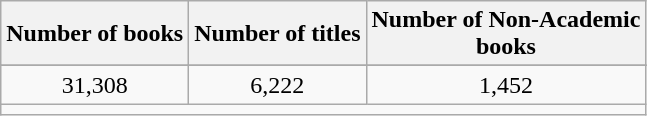<table class="wikitable" border="1">
<tr>
<th>Number of books</th>
<th>Number of titles</th>
<th>Number of Non-Academic<br>books</th>
</tr>
<tr>
</tr>
<tr align="center">
<td>31,308</td>
<td>6,222</td>
<td>1,452</td>
</tr>
<tr>
<td colspan="3" align="center"></td>
</tr>
</table>
